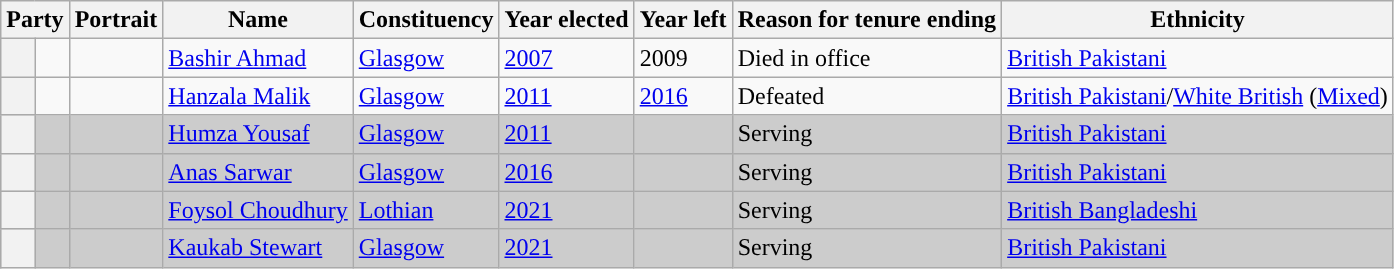<table class="wikitable sortable">
<tr>
<th colspan=2>Party</th>
<th>Portrait</th>
<th>Name</th>
<th>Constituency</th>
<th>Year elected</th>
<th>Year left</th>
<th>Reason for tenure ending</th>
<th>Ethnicity</th>
</tr>
<tr>
<th style="background-color: "></th>
<td></td>
<td></td>
<td><a href='#'>Bashir Ahmad</a></td>
<td><a href='#'>Glasgow</a></td>
<td><a href='#'>2007</a></td>
<td>2009</td>
<td>Died in office</td>
<td><a href='#'>British Pakistani</a></td>
</tr>
<tr>
<th style="background-color: "></th>
<td></td>
<td></td>
<td><a href='#'>Hanzala Malik</a></td>
<td><a href='#'>Glasgow</a></td>
<td><a href='#'>2011</a></td>
<td><a href='#'>2016</a></td>
<td>Defeated</td>
<td><a href='#'>British Pakistani</a>/<a href='#'>White British</a> (<a href='#'>Mixed</a>)</td>
</tr>
<tr style="background:#ccc;">
<th style="background-color: "></th>
<td></td>
<td></td>
<td><a href='#'>Humza Yousaf</a></td>
<td><a href='#'>Glasgow</a></td>
<td><a href='#'>2011</a></td>
<td></td>
<td>Serving</td>
<td><a href='#'>British Pakistani</a></td>
</tr>
<tr style="background:#ccc;">
<th style="background-color: "></th>
<td></td>
<td></td>
<td><a href='#'>Anas Sarwar</a></td>
<td><a href='#'>Glasgow</a></td>
<td><a href='#'>2016</a></td>
<td></td>
<td>Serving</td>
<td><a href='#'>British Pakistani</a></td>
</tr>
<tr style="background:#ccc;">
<th style="background-color: "></th>
<td></td>
<td></td>
<td><a href='#'>Foysol Choudhury</a></td>
<td><a href='#'>Lothian</a></td>
<td><a href='#'>2021</a></td>
<td></td>
<td>Serving</td>
<td><a href='#'>British Bangladeshi</a></td>
</tr>
<tr style="background:#ccc;">
<th style="background-color: "></th>
<td></td>
<td></td>
<td><a href='#'>Kaukab Stewart</a></td>
<td><a href='#'>Glasgow</a></td>
<td><a href='#'>2021</a></td>
<td></td>
<td>Serving</td>
<td><a href='#'>British Pakistani</a></td>
</tr>
</table>
